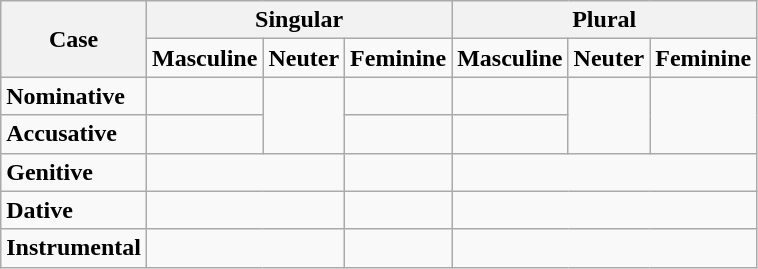<table class="wikitable">
<tr>
<th rowspan="2">Case</th>
<th colspan="3"><strong>Singular</strong></th>
<th colspan="3"><strong>Plural</strong></th>
</tr>
<tr>
<td><strong>Masculine</strong></td>
<td><strong>Neuter</strong></td>
<td><strong>Feminine</strong></td>
<td><strong>Masculine</strong></td>
<td><strong>Neuter</strong></td>
<td><strong>Feminine</strong></td>
</tr>
<tr>
<td><strong>Nominative</strong></td>
<td></td>
<td rowspan="2"></td>
<td></td>
<td></td>
<td rowspan="2"></td>
<td rowspan="2"></td>
</tr>
<tr>
<td><strong>Accusative</strong></td>
<td></td>
<td></td>
<td></td>
</tr>
<tr>
<td><strong>Genitive</strong></td>
<td colspan="2"></td>
<td></td>
<td colspan="3" style="text-align: center"></td>
</tr>
<tr>
<td><strong>Dative</strong></td>
<td colspan="2"></td>
<td></td>
<td colspan="3" style="text-align: center"></td>
</tr>
<tr>
<td><strong>Instrumental</strong></td>
<td colspan="2"></td>
<td></td>
<td colspan="3" style="text-align: center"></td>
</tr>
</table>
